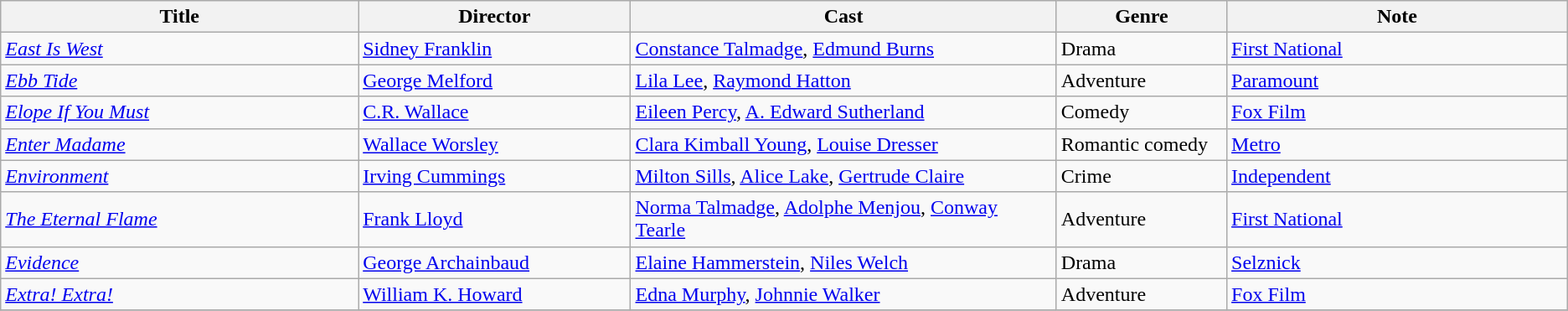<table class="wikitable">
<tr>
<th style="width:21%;">Title</th>
<th style="width:16%;">Director</th>
<th style="width:25%;">Cast</th>
<th style="width:10%;">Genre</th>
<th style="width:20%;">Note</th>
</tr>
<tr>
<td><em><a href='#'>East Is West</a></em></td>
<td><a href='#'>Sidney Franklin</a></td>
<td><a href='#'>Constance Talmadge</a>, <a href='#'>Edmund Burns</a></td>
<td>Drama</td>
<td><a href='#'>First National</a></td>
</tr>
<tr>
<td><em><a href='#'>Ebb Tide</a></em></td>
<td><a href='#'>George Melford</a></td>
<td><a href='#'>Lila Lee</a>, <a href='#'>Raymond Hatton</a></td>
<td>Adventure</td>
<td><a href='#'>Paramount</a></td>
</tr>
<tr>
<td><em><a href='#'>Elope If You Must</a></em></td>
<td><a href='#'>C.R. Wallace</a></td>
<td><a href='#'>Eileen Percy</a>, <a href='#'>A. Edward Sutherland</a></td>
<td>Comedy</td>
<td><a href='#'>Fox Film</a></td>
</tr>
<tr>
<td><em><a href='#'>Enter Madame</a></em></td>
<td><a href='#'>Wallace Worsley</a></td>
<td><a href='#'>Clara Kimball Young</a>, <a href='#'>Louise Dresser</a></td>
<td>Romantic comedy</td>
<td><a href='#'>Metro</a></td>
</tr>
<tr>
<td><em><a href='#'>Environment</a></em></td>
<td><a href='#'>Irving Cummings</a></td>
<td><a href='#'>Milton Sills</a>, <a href='#'>Alice Lake</a>, <a href='#'>Gertrude Claire</a></td>
<td>Crime</td>
<td><a href='#'>Independent</a></td>
</tr>
<tr>
<td><em><a href='#'>The Eternal Flame</a></em></td>
<td><a href='#'>Frank Lloyd</a></td>
<td><a href='#'>Norma Talmadge</a>, <a href='#'>Adolphe Menjou</a>, <a href='#'>Conway Tearle</a></td>
<td>Adventure</td>
<td><a href='#'>First National</a></td>
</tr>
<tr>
<td><em><a href='#'>Evidence</a></em></td>
<td><a href='#'>George Archainbaud</a></td>
<td><a href='#'>Elaine Hammerstein</a>, <a href='#'>Niles Welch</a></td>
<td>Drama</td>
<td><a href='#'>Selznick</a></td>
</tr>
<tr>
<td><em><a href='#'>Extra! Extra!</a></em></td>
<td><a href='#'>William K. Howard</a></td>
<td><a href='#'>Edna Murphy</a>, <a href='#'>Johnnie Walker</a></td>
<td>Adventure</td>
<td><a href='#'>Fox Film</a></td>
</tr>
<tr>
</tr>
</table>
